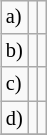<table class="wikitable" style="float:right; font-size: 85%;">
<tr>
<td>a)</td>
<td></td>
<td></td>
</tr>
<tr>
<td>b)</td>
<td></td>
<td></td>
</tr>
<tr>
<td>c)</td>
<td></td>
<td></td>
</tr>
<tr>
<td>d)</td>
<td></td>
<td></td>
</tr>
<tr>
</tr>
</table>
